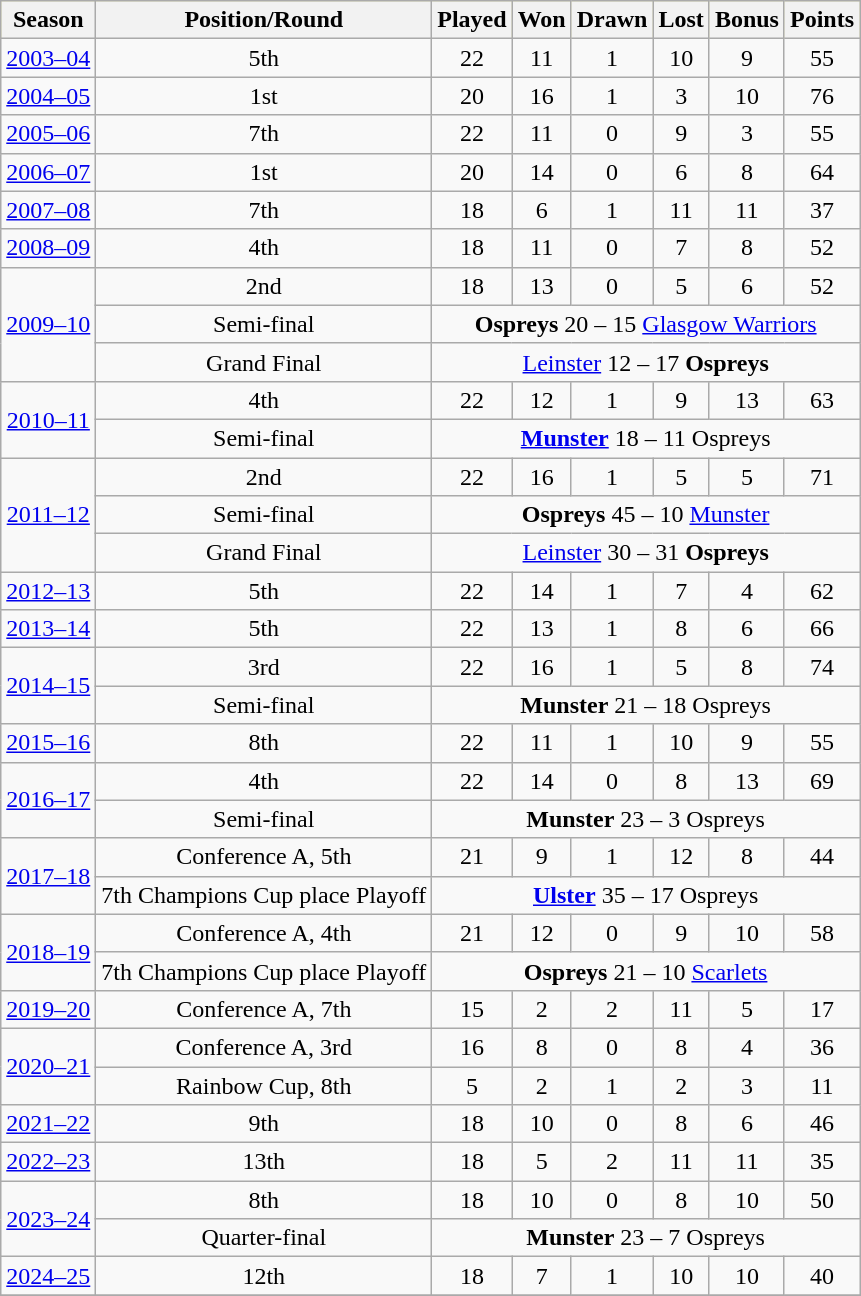<table class="wikitable" style="text-align:center">
<tr style="background:#ff9;">
<th>Season</th>
<th>Position/Round</th>
<th>Played</th>
<th>Won</th>
<th>Drawn</th>
<th>Lost</th>
<th>Bonus</th>
<th>Points</th>
</tr>
<tr>
<td><a href='#'>2003–04</a></td>
<td>5th</td>
<td>22</td>
<td>11</td>
<td>1</td>
<td>10</td>
<td>9</td>
<td>55</td>
</tr>
<tr>
<td><a href='#'>2004–05</a></td>
<td>1st</td>
<td>20</td>
<td>16</td>
<td>1</td>
<td>3</td>
<td>10</td>
<td>76</td>
</tr>
<tr>
<td><a href='#'>2005–06</a></td>
<td>7th</td>
<td>22</td>
<td>11</td>
<td>0</td>
<td>9</td>
<td>3</td>
<td>55</td>
</tr>
<tr>
<td><a href='#'>2006–07</a></td>
<td>1st</td>
<td>20</td>
<td>14</td>
<td>0</td>
<td>6</td>
<td>8</td>
<td>64</td>
</tr>
<tr>
<td><a href='#'>2007–08</a></td>
<td>7th</td>
<td>18</td>
<td>6</td>
<td>1</td>
<td>11</td>
<td>11</td>
<td>37</td>
</tr>
<tr>
<td><a href='#'>2008–09</a></td>
<td>4th</td>
<td>18</td>
<td>11</td>
<td>0</td>
<td>7</td>
<td>8</td>
<td>52</td>
</tr>
<tr>
<td rowspan="3"><a href='#'>2009–10</a></td>
<td>2nd</td>
<td>18</td>
<td>13</td>
<td>0</td>
<td>5</td>
<td>6</td>
<td>52</td>
</tr>
<tr>
<td>Semi-final</td>
<td colspan="8"><strong>Ospreys</strong> 20 – 15 <a href='#'>Glasgow Warriors</a></td>
</tr>
<tr>
<td>Grand Final</td>
<td colspan="8"><a href='#'>Leinster</a> 12 – 17 <strong>Ospreys</strong></td>
</tr>
<tr>
<td rowspan="2"><a href='#'>2010–11</a></td>
<td>4th</td>
<td>22</td>
<td>12</td>
<td>1</td>
<td>9</td>
<td>13</td>
<td>63</td>
</tr>
<tr>
<td>Semi-final</td>
<td colspan="8"><strong><a href='#'>Munster</a></strong> 18 – 11 Ospreys</td>
</tr>
<tr>
<td rowspan="3"><a href='#'>2011–12</a></td>
<td>2nd</td>
<td>22</td>
<td>16</td>
<td>1</td>
<td>5</td>
<td>5</td>
<td>71</td>
</tr>
<tr>
<td>Semi-final</td>
<td colspan="8"><strong>Ospreys</strong> 45 – 10 <a href='#'>Munster</a></td>
</tr>
<tr>
<td>Grand Final</td>
<td colspan="8"><a href='#'>Leinster</a> 30 – 31 <strong>Ospreys</strong></td>
</tr>
<tr>
<td><a href='#'>2012–13</a></td>
<td>5th</td>
<td>22</td>
<td>14</td>
<td>1</td>
<td>7</td>
<td>4</td>
<td>62</td>
</tr>
<tr>
<td><a href='#'>2013–14</a></td>
<td>5th</td>
<td>22</td>
<td>13</td>
<td>1</td>
<td>8</td>
<td>6</td>
<td>66</td>
</tr>
<tr>
<td rowspan="2"><a href='#'>2014–15</a></td>
<td>3rd</td>
<td>22</td>
<td>16</td>
<td>1</td>
<td>5</td>
<td>8</td>
<td>74</td>
</tr>
<tr>
<td>Semi-final</td>
<td colspan="8"><strong>Munster</strong> 21 – 18 Ospreys</td>
</tr>
<tr>
<td><a href='#'>2015–16</a></td>
<td>8th</td>
<td>22</td>
<td>11</td>
<td>1</td>
<td>10</td>
<td>9</td>
<td>55</td>
</tr>
<tr>
<td rowspan="2"><a href='#'>2016–17</a></td>
<td>4th</td>
<td>22</td>
<td>14</td>
<td>0</td>
<td>8</td>
<td>13</td>
<td>69</td>
</tr>
<tr>
<td>Semi-final</td>
<td colspan="8"><strong>Munster</strong> 23 – 3 Ospreys</td>
</tr>
<tr>
<td rowspan="2"><a href='#'>2017–18</a></td>
<td>Conference A, 5th</td>
<td>21</td>
<td>9</td>
<td>1</td>
<td>12</td>
<td>8</td>
<td>44</td>
</tr>
<tr>
<td>7th Champions Cup place Playoff</td>
<td colspan="8"><strong><a href='#'>Ulster</a></strong> 35 – 17 Ospreys</td>
</tr>
<tr>
<td rowspan="2"><a href='#'>2018–19</a></td>
<td>Conference A, 4th</td>
<td>21</td>
<td>12</td>
<td>0</td>
<td>9</td>
<td>10</td>
<td>58</td>
</tr>
<tr>
<td>7th Champions Cup place Playoff</td>
<td colspan="8"><strong>Ospreys</strong> 21 – 10 <a href='#'>Scarlets</a></td>
</tr>
<tr>
<td><a href='#'>2019–20</a></td>
<td>Conference A, 7th</td>
<td>15</td>
<td>2</td>
<td>2</td>
<td>11</td>
<td>5</td>
<td>17</td>
</tr>
<tr>
<td rowspan="2"><a href='#'>2020–21</a></td>
<td>Conference A, 3rd</td>
<td>16</td>
<td>8</td>
<td>0</td>
<td>8</td>
<td>4</td>
<td>36</td>
</tr>
<tr>
<td>Rainbow Cup, 8th</td>
<td>5</td>
<td>2</td>
<td>1</td>
<td>2</td>
<td>3</td>
<td>11</td>
</tr>
<tr>
<td><a href='#'>2021–22</a></td>
<td>9th</td>
<td>18</td>
<td>10</td>
<td>0</td>
<td>8</td>
<td>6</td>
<td>46</td>
</tr>
<tr>
<td><a href='#'>2022–23</a></td>
<td>13th</td>
<td>18</td>
<td>5</td>
<td>2</td>
<td>11</td>
<td>11</td>
<td>35</td>
</tr>
<tr>
<td rowspan="2"><a href='#'>2023–24</a></td>
<td>8th</td>
<td>18</td>
<td>10</td>
<td>0</td>
<td>8</td>
<td>10</td>
<td>50</td>
</tr>
<tr>
<td>Quarter-final</td>
<td colspan="8"><strong>Munster</strong> 23 – 7 Ospreys</td>
</tr>
<tr>
<td><a href='#'>2024–25</a></td>
<td>12th</td>
<td>18</td>
<td>7</td>
<td>1</td>
<td>10</td>
<td>10</td>
<td>40</td>
</tr>
<tr>
</tr>
</table>
